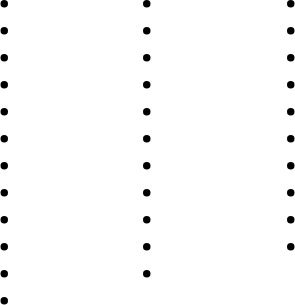<table style="padding: 0em 1em 0em 1em;">
<tr valign="top">
<td width="15%" rowspan="2"><br><ul><li></li><li></li><li></li><li></li><li></li><li></li><li></li><li></li><li></li><li></li><li></li><li></li></ul></td>
<td width="15%" rowspan="2"><br><ul><li></li><li></li><li></li><li></li><li></li><li></li><li></li><li></li><li></li><li></li><li></li></ul></td>
<td width="15%" rowspan="2"><br><ul><li></li><li></li><li></li><li></li><li></li><li></li><li></li><li></li><li></li><li></li></ul></td>
</tr>
</table>
